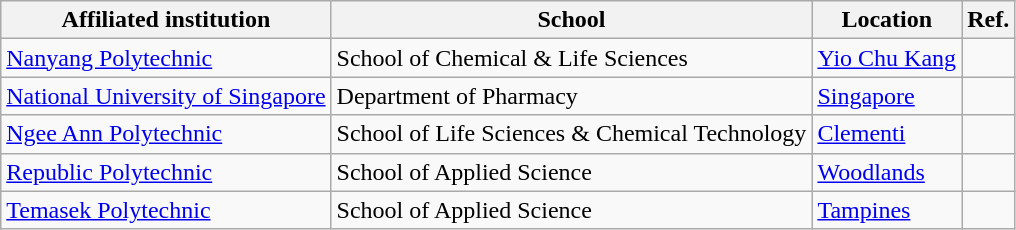<table class="wikitable sortable">
<tr>
<th>Affiliated institution</th>
<th>School</th>
<th>Location</th>
<th>Ref.</th>
</tr>
<tr>
<td><a href='#'>Nanyang Polytechnic</a></td>
<td>School of Chemical & Life Sciences</td>
<td><a href='#'>Yio Chu Kang</a></td>
<td></td>
</tr>
<tr>
<td><a href='#'>National University of Singapore</a></td>
<td>Department of Pharmacy</td>
<td><a href='#'>Singapore</a></td>
<td></td>
</tr>
<tr>
<td><a href='#'>Ngee Ann Polytechnic</a></td>
<td>School of Life Sciences & Chemical Technology</td>
<td><a href='#'>Clementi</a></td>
<td></td>
</tr>
<tr>
<td><a href='#'>Republic Polytechnic</a></td>
<td>School of Applied Science</td>
<td><a href='#'>Woodlands</a></td>
<td></td>
</tr>
<tr>
<td><a href='#'>Temasek Polytechnic</a></td>
<td>School of Applied Science</td>
<td><a href='#'>Tampines</a></td>
<td></td>
</tr>
</table>
